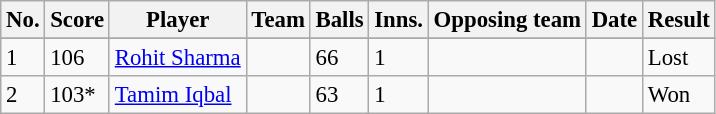<table class="wikitable sortable" style="font-size:95%">
<tr>
<th>No.</th>
<th>Score</th>
<th>Player</th>
<th>Team</th>
<th>Balls</th>
<th>Inns.</th>
<th>Opposing team</th>
<th>Date</th>
<th>Result</th>
</tr>
<tr>
</tr>
<tr>
<td>1</td>
<td>106</td>
<td><a href='#'>Rohit Sharma</a></td>
<td></td>
<td>66</td>
<td>1</td>
<td></td>
<td></td>
<td>Lost</td>
</tr>
<tr>
<td>2</td>
<td>103*</td>
<td><a href='#'>Tamim Iqbal</a></td>
<td></td>
<td>63</td>
<td>1</td>
<td></td>
<td></td>
<td>Won</td>
</tr>
</table>
